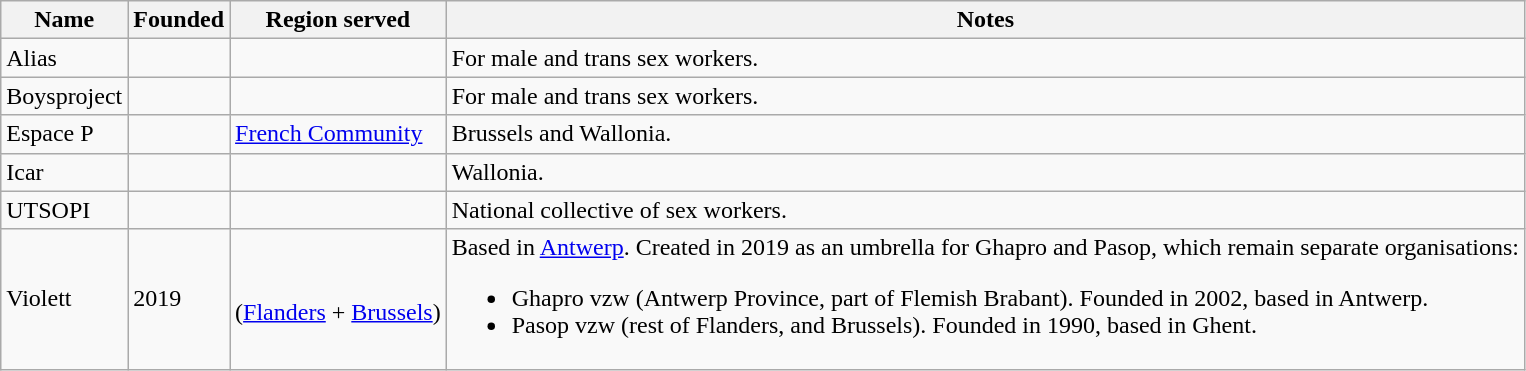<table class="wikitable sortable">
<tr>
<th>Name</th>
<th>Founded</th>
<th>Region served</th>
<th>Notes</th>
</tr>
<tr>
<td>Alias</td>
<td></td>
<td></td>
<td>For male and trans sex workers.</td>
</tr>
<tr>
<td>Boysproject</td>
<td></td>
<td></td>
<td>For male and trans sex workers.</td>
</tr>
<tr>
<td>Espace P</td>
<td></td>
<td> <a href='#'>French Community</a></td>
<td>Brussels and Wallonia.</td>
</tr>
<tr>
<td>Icar</td>
<td></td>
<td></td>
<td>Wallonia.</td>
</tr>
<tr>
<td>UTSOPI</td>
<td></td>
<td></td>
<td>National collective of sex workers.</td>
</tr>
<tr>
<td>Violett</td>
<td>2019</td>
<td><br>(<a href='#'>Flanders</a> + <a href='#'>Brussels</a>)</td>
<td>Based in <a href='#'>Antwerp</a>. Created in 2019 as an umbrella for Ghapro and Pasop, which remain separate organisations:<br><ul><li>Ghapro vzw (Antwerp Province, part of Flemish Brabant). Founded in 2002, based in Antwerp.</li><li>Pasop vzw (rest of Flanders, and Brussels). Founded in 1990, based in Ghent.</li></ul></td>
</tr>
</table>
